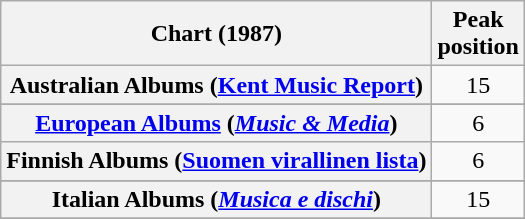<table class="wikitable sortable plainrowheaders" style="text-align:center">
<tr>
<th scope="col">Chart (1987)</th>
<th scope="col">Peak<br>position</th>
</tr>
<tr>
<th scope="row">Australian Albums (<a href='#'>Kent Music Report</a>)</th>
<td>15</td>
</tr>
<tr>
</tr>
<tr>
</tr>
<tr>
</tr>
<tr>
<th scope="row"><a href='#'>European Albums</a> (<em><a href='#'>Music & Media</a></em>)</th>
<td>6</td>
</tr>
<tr>
<th scope="row">Finnish Albums (<a href='#'>Suomen virallinen lista</a>)</th>
<td>6</td>
</tr>
<tr>
</tr>
<tr>
<th scope="row">Italian Albums (<em><a href='#'>Musica e dischi</a></em>)</th>
<td>15</td>
</tr>
<tr>
</tr>
<tr>
</tr>
<tr>
</tr>
<tr>
</tr>
<tr>
</tr>
<tr>
</tr>
</table>
